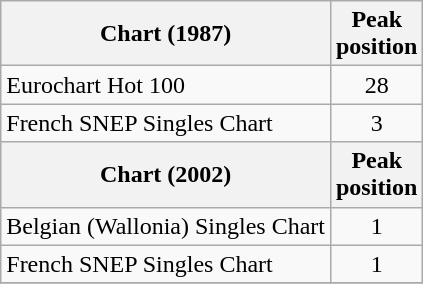<table class="wikitable sortable">
<tr>
<th>Chart (1987)</th>
<th>Peak<br>position</th>
</tr>
<tr>
<td>Eurochart Hot 100</td>
<td align="center">28</td>
</tr>
<tr>
<td>French SNEP Singles Chart</td>
<td align="center">3</td>
</tr>
<tr>
<th>Chart (2002)</th>
<th>Peak<br>position</th>
</tr>
<tr>
<td>Belgian (Wallonia) Singles Chart</td>
<td align="center">1</td>
</tr>
<tr>
<td>French SNEP Singles Chart</td>
<td align="center">1</td>
</tr>
<tr>
</tr>
</table>
